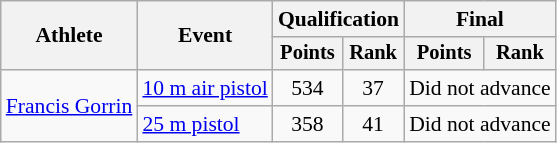<table class="wikitable" style="font-size:90%">
<tr>
<th rowspan="2">Athlete</th>
<th rowspan="2">Event</th>
<th colspan=2>Qualification</th>
<th colspan=2>Final</th>
</tr>
<tr style="font-size:95%">
<th>Points</th>
<th>Rank</th>
<th>Points</th>
<th>Rank</th>
</tr>
<tr align=center>
<td align=left rowspan=2><a href='#'>Francis Gorrin</a></td>
<td align=left><a href='#'>10 m air pistol</a></td>
<td>534</td>
<td>37</td>
<td colspan=2>Did not advance</td>
</tr>
<tr align=center>
<td align=left><a href='#'>25 m pistol</a></td>
<td>358</td>
<td>41</td>
<td colspan=2>Did not advance</td>
</tr>
</table>
